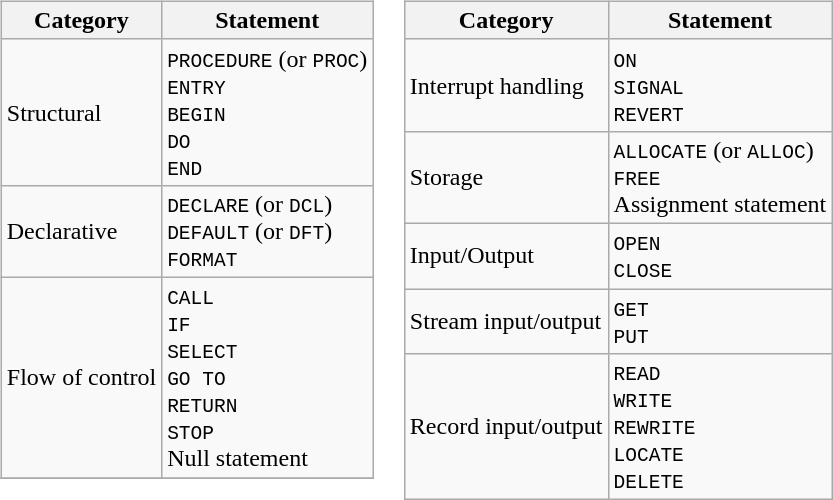<table>
<tr style="vertical-align:top">
<td><br><table class="wikitable">
<tr>
<th>Category</th>
<th>Statement</th>
</tr>
<tr>
<td>Structural</td>
<td><code>PROCEDURE</code> (or <code>PROC</code>)<br> <code>ENTRY</code><br> <code>BEGIN</code><br> <code>DO</code><br> <code>END</code></td>
</tr>
<tr>
<td>Declarative</td>
<td><code>DECLARE</code> (or <code>DCL</code>)<br> <code>DEFAULT</code> (or <code>DFT</code>)<br> <code>FORMAT</code></td>
</tr>
<tr>
<td>Flow of control</td>
<td><code>CALL</code><br> <code>IF</code><br> <code>SELECT</code><br><code>GO TO</code><br> <code>RETURN</code><br> <code>STOP</code><br> Null statement</td>
</tr>
<tr>
</tr>
</table>
</td>
<td><br><table class="wikitable">
<tr>
<th>Category</th>
<th>Statement</th>
</tr>
<tr>
<td>Interrupt handling</td>
<td><code>ON</code><br> <code>SIGNAL</code><br> <code>REVERT</code></td>
</tr>
<tr>
<td>Storage</td>
<td><code>ALLOCATE</code> (or <code>ALLOC</code>)<br> <code>FREE</code><br> Assignment statement</td>
</tr>
<tr>
<td>Input/Output</td>
<td><code>OPEN</code><br> <code>CLOSE</code></td>
</tr>
<tr>
<td>Stream input/output</td>
<td><code>GET</code><br> <code>PUT</code></td>
</tr>
<tr>
<td>Record input/output</td>
<td><code>READ</code><br> <code>WRITE</code><br> <code>REWRITE</code><br> <code>LOCATE</code><br> <code>DELETE</code></td>
</tr>
</table>
</td>
</tr>
</table>
